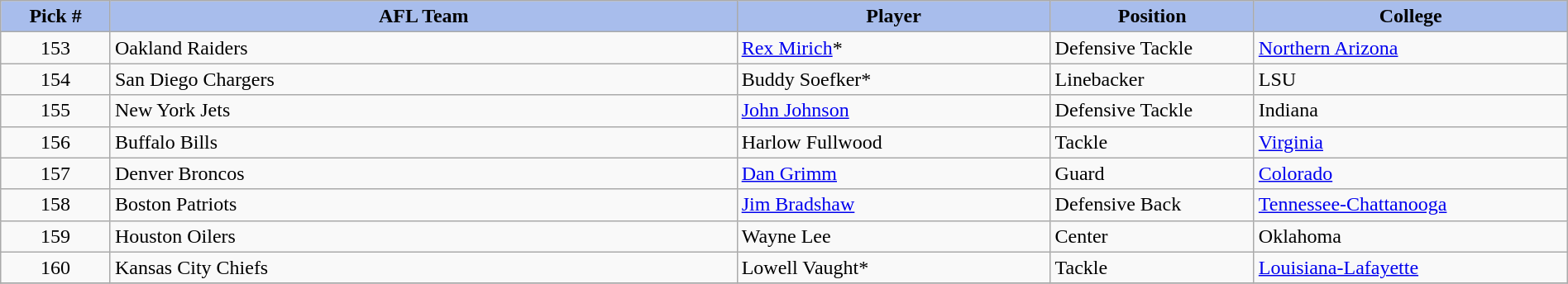<table class="wikitable sortable sortable" style="width: 100%">
<tr>
<th style="background:#A8BDEC;" width=7%>Pick #</th>
<th width=40% style="background:#A8BDEC;">AFL Team</th>
<th width=20% style="background:#A8BDEC;">Player</th>
<th width=13% style="background:#A8BDEC;">Position</th>
<th style="background:#A8BDEC;">College</th>
</tr>
<tr>
<td align=center>153</td>
<td>Oakland Raiders</td>
<td><a href='#'>Rex Mirich</a>*</td>
<td>Defensive Tackle</td>
<td><a href='#'>Northern Arizona</a></td>
</tr>
<tr>
<td align=center>154</td>
<td>San Diego Chargers</td>
<td>Buddy Soefker*</td>
<td>Linebacker</td>
<td>LSU</td>
</tr>
<tr>
<td align=center>155</td>
<td>New York Jets</td>
<td><a href='#'>John Johnson</a></td>
<td>Defensive Tackle</td>
<td>Indiana</td>
</tr>
<tr>
<td align=center>156</td>
<td>Buffalo Bills</td>
<td>Harlow Fullwood</td>
<td>Tackle</td>
<td><a href='#'>Virginia</a></td>
</tr>
<tr>
<td align=center>157</td>
<td>Denver Broncos</td>
<td><a href='#'>Dan Grimm</a></td>
<td>Guard</td>
<td><a href='#'>Colorado</a></td>
</tr>
<tr>
<td align=center>158</td>
<td>Boston Patriots</td>
<td><a href='#'>Jim Bradshaw</a></td>
<td>Defensive Back</td>
<td><a href='#'>Tennessee-Chattanooga</a></td>
</tr>
<tr>
<td align=center>159</td>
<td>Houston Oilers</td>
<td>Wayne Lee</td>
<td>Center</td>
<td>Oklahoma</td>
</tr>
<tr>
<td align=center>160</td>
<td>Kansas City Chiefs</td>
<td>Lowell Vaught*</td>
<td>Tackle</td>
<td><a href='#'>Louisiana-Lafayette</a></td>
</tr>
<tr>
</tr>
</table>
